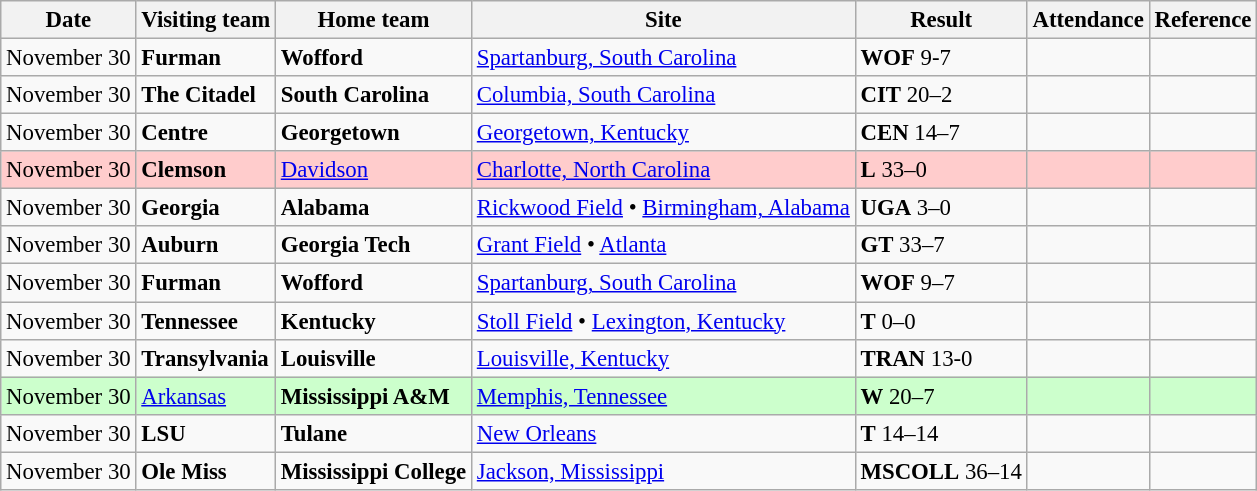<table class="wikitable" style="font-size:95%;">
<tr>
<th>Date</th>
<th>Visiting team</th>
<th>Home team</th>
<th>Site</th>
<th>Result</th>
<th>Attendance</th>
<th class="unsortable">Reference</th>
</tr>
<tr bgcolor=>
<td>November 30</td>
<td><strong>Furman</strong></td>
<td><strong>Wofford</strong></td>
<td><a href='#'>Spartanburg, South Carolina</a></td>
<td><strong>WOF</strong> 9-7</td>
<td></td>
<td></td>
</tr>
<tr bgcolor=>
<td>November 30</td>
<td><strong>The Citadel</strong></td>
<td><strong>South Carolina</strong></td>
<td><a href='#'>Columbia, South Carolina</a></td>
<td><strong>CIT</strong> 20–2</td>
<td></td>
<td></td>
</tr>
<tr bgcolor=>
<td>November 30</td>
<td><strong>Centre</strong></td>
<td><strong>Georgetown</strong></td>
<td><a href='#'>Georgetown, Kentucky</a></td>
<td><strong>CEN</strong> 14–7</td>
<td></td>
<td></td>
</tr>
<tr bgcolor=ffcccc>
<td>November 30</td>
<td><strong>Clemson</strong></td>
<td><a href='#'>Davidson</a></td>
<td><a href='#'>Charlotte, North Carolina</a></td>
<td><strong>L</strong> 33–0</td>
<td></td>
<td></td>
</tr>
<tr bgcolor=>
<td>November 30</td>
<td><strong>Georgia</strong></td>
<td><strong>Alabama</strong></td>
<td><a href='#'>Rickwood Field</a> • <a href='#'>Birmingham, Alabama</a></td>
<td><strong>UGA</strong> 3–0</td>
<td></td>
<td></td>
</tr>
<tr bgcolor=>
<td>November 30</td>
<td><strong>Auburn</strong></td>
<td><strong>Georgia Tech</strong></td>
<td><a href='#'>Grant Field</a> • <a href='#'>Atlanta</a></td>
<td><strong>GT</strong> 33–7</td>
<td></td>
<td></td>
</tr>
<tr bgcolor=>
<td>November 30</td>
<td><strong>Furman</strong></td>
<td><strong>Wofford</strong></td>
<td><a href='#'>Spartanburg, South Carolina</a></td>
<td><strong>WOF</strong> 9–7</td>
<td></td>
<td></td>
</tr>
<tr bgcolor=>
<td>November 30</td>
<td><strong>Tennessee</strong></td>
<td><strong>Kentucky</strong></td>
<td><a href='#'>Stoll Field</a> • <a href='#'>Lexington, Kentucky</a></td>
<td><strong>T</strong> 0–0</td>
<td></td>
<td></td>
</tr>
<tr bgcolor=>
<td>November 30</td>
<td><strong>Transylvania</strong></td>
<td><strong>Louisville</strong></td>
<td><a href='#'>Louisville, Kentucky</a></td>
<td><strong>TRAN</strong> 13-0</td>
<td></td>
<td></td>
</tr>
<tr bgcolor=ccffcc>
<td>November 30</td>
<td><a href='#'>Arkansas</a></td>
<td><strong>Mississippi A&M</strong></td>
<td><a href='#'>Memphis, Tennessee</a></td>
<td><strong>W</strong> 20–7</td>
<td></td>
<td></td>
</tr>
<tr bgcolor=>
<td>November 30</td>
<td><strong>LSU</strong></td>
<td><strong>Tulane</strong></td>
<td><a href='#'>New Orleans</a></td>
<td><strong>T</strong> 14–14</td>
<td></td>
<td></td>
</tr>
<tr bgcolor=>
<td>November 30</td>
<td><strong>Ole Miss</strong></td>
<td><strong>Mississippi College</strong></td>
<td><a href='#'>Jackson, Mississippi</a></td>
<td><strong>MSCOLL</strong> 36–14</td>
<td></td>
<td></td>
</tr>
</table>
